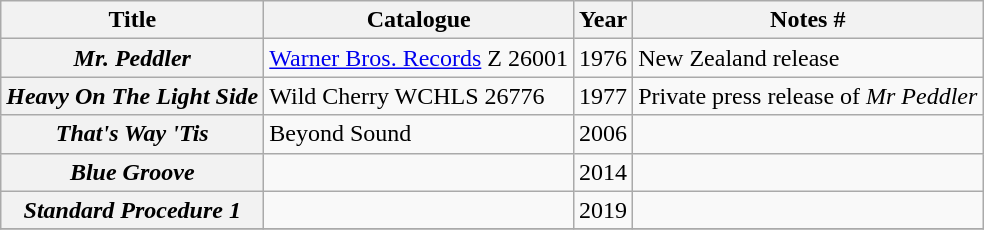<table class="wikitable plainrowheaders sortable">
<tr>
<th scope="col" class="unsortable">Title</th>
<th scope="col">Catalogue</th>
<th scope="col">Year</th>
<th scope="col" class="unsortable">Notes #</th>
</tr>
<tr>
<th scope="row"><em>Mr. Peddler</em></th>
<td><a href='#'>Warner Bros. Records</a>  Z 26001</td>
<td>1976</td>
<td>New Zealand release</td>
</tr>
<tr>
<th scope="row"><em>Heavy On The Light Side</em></th>
<td>Wild Cherry WCHLS 26776</td>
<td>1977</td>
<td>Private press release of <em>Mr Peddler</em></td>
</tr>
<tr>
<th scope="row"><em>That's Way 'Tis</em></th>
<td>Beyond Sound</td>
<td>2006</td>
<td></td>
</tr>
<tr>
<th scope="row"><em>Blue Groove</em></th>
<td></td>
<td>2014</td>
<td></td>
</tr>
<tr>
<th scope="row"><em>Standard Procedure 1</em></th>
<td></td>
<td>2019</td>
<td></td>
</tr>
<tr>
</tr>
</table>
